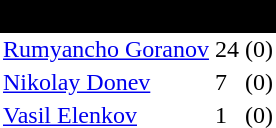<table class="toccolours" border="0" cellpadding="2" cellspacing="0" align="left" style="margin:0.5em;">
<tr>
<th colspan="4" align="center" bgcolor="#000000"><span>Goalkeepers</span></th>
</tr>
<tr>
<td> <a href='#'>Rumyancho Goranov</a></td>
<td>24</td>
<td>(0)</td>
</tr>
<tr>
<td> <a href='#'>Nikolay Donev</a></td>
<td>7</td>
<td>(0)</td>
</tr>
<tr>
<td> <a href='#'>Vasil Elenkov</a></td>
<td>1</td>
<td>(0)</td>
</tr>
<tr>
</tr>
</table>
